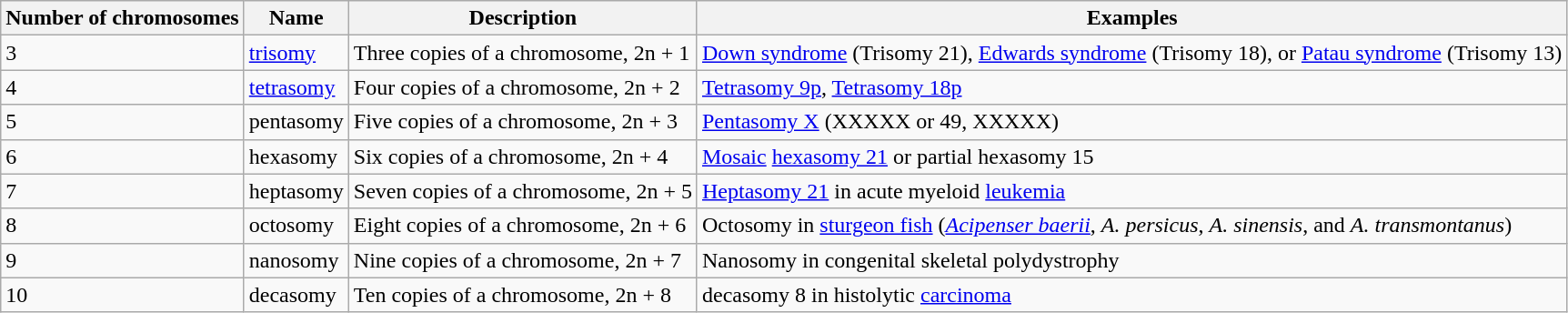<table class="wikitable">
<tr>
<th>Number of chromosomes</th>
<th>Name</th>
<th>Description</th>
<th>Examples</th>
</tr>
<tr>
<td>3</td>
<td><a href='#'>trisomy</a></td>
<td>Three copies of a chromosome, 2n + 1</td>
<td><a href='#'>Down syndrome</a> (Trisomy 21), <a href='#'>Edwards syndrome</a> (Trisomy 18), or <a href='#'>Patau syndrome</a> (Trisomy 13)</td>
</tr>
<tr>
<td>4</td>
<td><a href='#'>tetrasomy</a></td>
<td>Four copies of a chromosome, 2n + 2</td>
<td><a href='#'>Tetrasomy 9p</a>, <a href='#'>Tetrasomy 18p</a></td>
</tr>
<tr>
<td>5</td>
<td>pentasomy</td>
<td>Five copies of a chromosome, 2n + 3</td>
<td><a href='#'>Pentasomy X</a> (XXXXX or 49, XXXXX)</td>
</tr>
<tr>
<td>6</td>
<td>hexasomy</td>
<td>Six copies of a chromosome, 2n + 4</td>
<td><a href='#'>Mosaic</a> <a href='#'>hexasomy 21</a> or partial hexasomy 15</td>
</tr>
<tr>
<td>7</td>
<td>heptasomy</td>
<td>Seven copies of a chromosome, 2n + 5</td>
<td><a href='#'>Heptasomy 21</a> in acute myeloid <a href='#'>leukemia</a></td>
</tr>
<tr>
<td>8</td>
<td>octosomy</td>
<td>Eight copies of a chromosome, 2n + 6</td>
<td>Octosomy in <a href='#'>sturgeon fish</a> (<em><a href='#'>Acipenser baerii</a></em>, <em>A. persicus</em>, <em>A. sinensis</em>, and <em>A. transmontanus</em>)</td>
</tr>
<tr>
<td>9</td>
<td>nanosomy</td>
<td>Nine copies of a chromosome, 2n + 7</td>
<td>Nanosomy in congenital skeletal polydystrophy</td>
</tr>
<tr>
<td>10</td>
<td>decasomy</td>
<td>Ten copies of a chromosome, 2n + 8</td>
<td>decasomy 8 in histolytic <a href='#'>carcinoma</a></td>
</tr>
</table>
